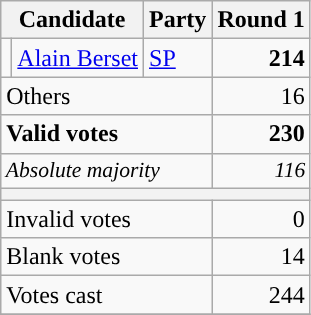<table class="wikitable" style="text-align:right;">
<tr>
<th colspan=2>Candidate</th>
<th>Party</th>
<th>Round 1</th>
</tr>
<tr>
<td style="background-color:"></td>
<td style="text-align:left;"><a href='#'>Alain Berset</a></td>
<td style="text-align:left;"><a href='#'>SP</a></td>
<td><strong>214</strong></td>
</tr>
<tr>
<td colspan=3 style="text-align:left;">Others</td>
<td>16</td>
</tr>
<tr style="font-weight:bold;">
<td colspan=3 style="text-align:left;">Valid votes</td>
<td>230</td>
</tr>
<tr style="font-style:italic; font-size:90%;">
<td colspan=3 style="text-align:left;">Absolute majority</td>
<td>116</td>
</tr>
<tr>
<th colspan=10></th>
</tr>
<tr>
<td colspan=3 style="text-align:left;">Invalid votes</td>
<td>0</td>
</tr>
<tr>
<td colspan=3 style="text-align:left;">Blank votes</td>
<td>14</td>
</tr>
<tr>
<td colspan=3 style="text-align:left;">Votes cast</td>
<td>244</td>
</tr>
<tr>
</tr>
</table>
